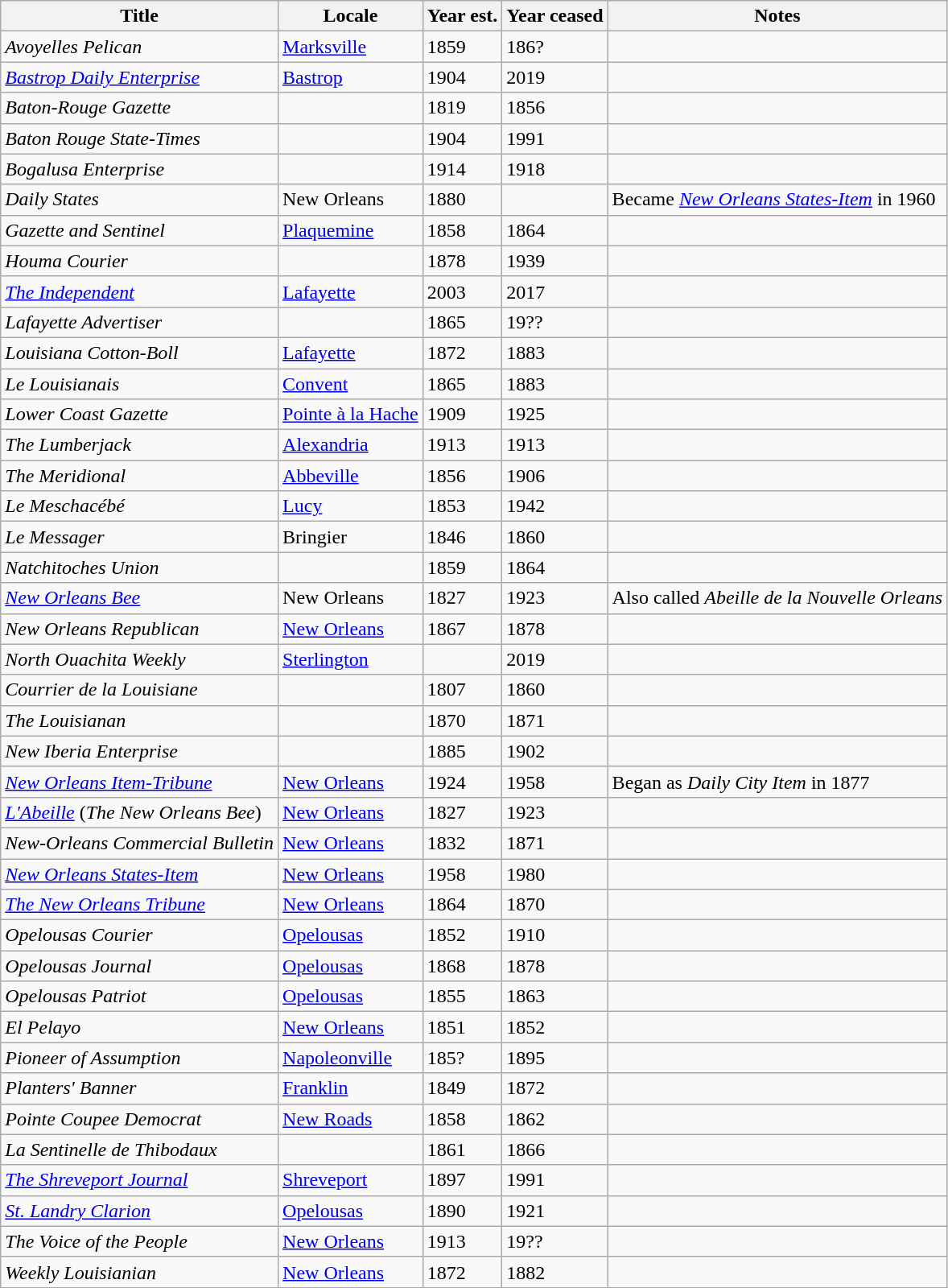<table class="wikitable sortable">
<tr>
<th>Title</th>
<th>Locale</th>
<th>Year est.</th>
<th>Year ceased</th>
<th>Notes</th>
</tr>
<tr>
<td><em>Avoyelles Pelican</em></td>
<td><a href='#'>Marksville</a></td>
<td>1859</td>
<td>186?</td>
<td></td>
</tr>
<tr>
<td><em><a href='#'>Bastrop Daily Enterprise</a></em></td>
<td><a href='#'>Bastrop</a></td>
<td>1904</td>
<td>2019</td>
<td></td>
</tr>
<tr>
<td><em>Baton-Rouge Gazette</em></td>
<td></td>
<td>1819</td>
<td>1856</td>
<td></td>
</tr>
<tr>
<td><em>Baton Rouge State-Times</em></td>
<td></td>
<td>1904</td>
<td>1991</td>
<td></td>
</tr>
<tr>
<td><em>Bogalusa Enterprise</em></td>
<td></td>
<td>1914</td>
<td>1918</td>
<td></td>
</tr>
<tr>
<td><em>Daily States</em></td>
<td>New Orleans</td>
<td>1880</td>
<td></td>
<td>Became <em><a href='#'>New Orleans States-Item</a></em> in 1960</td>
</tr>
<tr>
<td><em>Gazette and Sentinel</em></td>
<td><a href='#'>Plaquemine</a></td>
<td>1858</td>
<td>1864</td>
<td></td>
</tr>
<tr>
<td><em>Houma Courier</em></td>
<td></td>
<td>1878</td>
<td>1939</td>
<td></td>
</tr>
<tr>
<td><em><a href='#'>The Independent</a></em></td>
<td><a href='#'>Lafayette</a></td>
<td>2003</td>
<td>2017</td>
<td></td>
</tr>
<tr>
<td><em>Lafayette Advertiser</em></td>
<td></td>
<td>1865</td>
<td>19??</td>
<td></td>
</tr>
<tr>
<td><em>Louisiana Cotton-Boll</em></td>
<td><a href='#'>Lafayette</a></td>
<td>1872</td>
<td>1883</td>
<td></td>
</tr>
<tr>
<td><em>Le Louisianais</em></td>
<td><a href='#'>Convent</a></td>
<td>1865</td>
<td>1883</td>
<td></td>
</tr>
<tr>
<td><em>Lower Coast Gazette</em></td>
<td><a href='#'>Pointe à la Hache</a></td>
<td>1909</td>
<td>1925</td>
<td></td>
</tr>
<tr>
<td><em>The Lumberjack</em></td>
<td><a href='#'>Alexandria</a></td>
<td>1913</td>
<td>1913</td>
<td></td>
</tr>
<tr>
<td><em>The Meridional</em></td>
<td><a href='#'>Abbeville</a></td>
<td>1856</td>
<td>1906</td>
<td></td>
</tr>
<tr>
<td><em>Le Meschacébé</em></td>
<td><a href='#'>Lucy</a></td>
<td>1853</td>
<td>1942</td>
<td></td>
</tr>
<tr>
<td><em>Le Messager</em></td>
<td>Bringier</td>
<td>1846</td>
<td>1860</td>
<td></td>
</tr>
<tr>
<td><em>Natchitoches Union</em></td>
<td></td>
<td>1859</td>
<td>1864</td>
<td></td>
</tr>
<tr>
<td><em><a href='#'>New Orleans Bee</a></em></td>
<td>New Orleans</td>
<td>1827</td>
<td>1923</td>
<td>Also called <em>Abeille de la Nouvelle Orleans</em></td>
</tr>
<tr>
<td><em>New Orleans Republican</em></td>
<td><a href='#'>New Orleans</a></td>
<td>1867</td>
<td>1878</td>
<td></td>
</tr>
<tr>
<td><em>North Ouachita Weekly</em></td>
<td><a href='#'>Sterlington</a></td>
<td></td>
<td>2019</td>
<td></td>
</tr>
<tr>
<td><em>Courrier de la Louisiane</em></td>
<td></td>
<td>1807</td>
<td>1860</td>
<td></td>
</tr>
<tr>
<td><em>The Louisianan</em></td>
<td></td>
<td>1870</td>
<td>1871</td>
<td></td>
</tr>
<tr>
<td><em>New Iberia Enterprise</em></td>
<td></td>
<td>1885</td>
<td>1902</td>
<td></td>
</tr>
<tr>
<td><em><a href='#'>New Orleans Item-Tribune</a></em></td>
<td><a href='#'>New Orleans</a></td>
<td>1924</td>
<td>1958</td>
<td>Began as <em>Daily City Item</em> in 1877</td>
</tr>
<tr>
<td><em><a href='#'>L'Abeille</a></em> (<em>The New Orleans Bee</em>)</td>
<td><a href='#'>New Orleans</a></td>
<td>1827</td>
<td>1923</td>
<td></td>
</tr>
<tr>
<td><em>New-Orleans Commercial Bulletin</em></td>
<td><a href='#'>New Orleans</a></td>
<td>1832</td>
<td>1871</td>
<td></td>
</tr>
<tr>
<td><em><a href='#'>New Orleans States-Item</a></em></td>
<td><a href='#'>New Orleans</a></td>
<td>1958</td>
<td>1980</td>
<td></td>
</tr>
<tr>
<td><em><a href='#'>The New Orleans Tribune</a></em></td>
<td><a href='#'>New Orleans</a></td>
<td>1864</td>
<td>1870</td>
<td></td>
</tr>
<tr>
<td><em>Opelousas Courier</em></td>
<td><a href='#'>Opelousas</a></td>
<td>1852</td>
<td>1910</td>
<td><em></em></td>
</tr>
<tr>
<td><em>Opelousas Journal</em></td>
<td><a href='#'>Opelousas</a></td>
<td>1868</td>
<td>1878</td>
<td></td>
</tr>
<tr>
<td><em>Opelousas Patriot</em></td>
<td><a href='#'>Opelousas</a></td>
<td>1855</td>
<td>1863</td>
<td></td>
</tr>
<tr>
<td><em>El Pelayo</em></td>
<td><a href='#'>New Orleans</a></td>
<td>1851</td>
<td>1852</td>
<td></td>
</tr>
<tr>
<td><em>Pioneer of Assumption</em></td>
<td><a href='#'>Napoleonville</a></td>
<td>185?</td>
<td>1895</td>
<td></td>
</tr>
<tr>
<td><em>Planters' Banner</em></td>
<td><a href='#'>Franklin</a></td>
<td>1849</td>
<td>1872</td>
<td></td>
</tr>
<tr>
<td><em>Pointe Coupee Democrat</em></td>
<td><a href='#'>New Roads</a></td>
<td>1858</td>
<td>1862</td>
<td></td>
</tr>
<tr>
<td><em>La Sentinelle de Thibodaux</em></td>
<td></td>
<td>1861</td>
<td>1866</td>
<td></td>
</tr>
<tr>
<td><em><a href='#'>The Shreveport Journal</a></em></td>
<td><a href='#'>Shreveport</a></td>
<td>1897</td>
<td>1991</td>
<td></td>
</tr>
<tr>
<td><em><a href='#'>St. Landry Clarion</a></em></td>
<td><a href='#'>Opelousas</a></td>
<td>1890</td>
<td>1921</td>
<td></td>
</tr>
<tr>
<td><em>The Voice of the People</em></td>
<td><a href='#'>New Orleans</a></td>
<td>1913</td>
<td>19??</td>
<td></td>
</tr>
<tr>
<td><em>Weekly Louisianian</em></td>
<td><a href='#'>New Orleans</a></td>
<td>1872</td>
<td>1882</td>
<td></td>
</tr>
</table>
